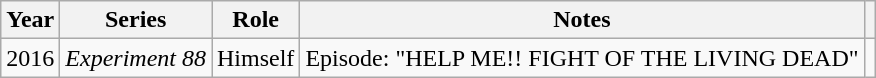<table class="wikitable sortable">
<tr>
<th>Year</th>
<th>Series</th>
<th>Role</th>
<th>Notes</th>
<th class="unsortable"></th>
</tr>
<tr>
<td>2016</td>
<td><em>Experiment 88</em></td>
<td>Himself</td>
<td>Episode: "HELP ME!! FIGHT OF THE LIVING DEAD"</td>
<td></td>
</tr>
</table>
